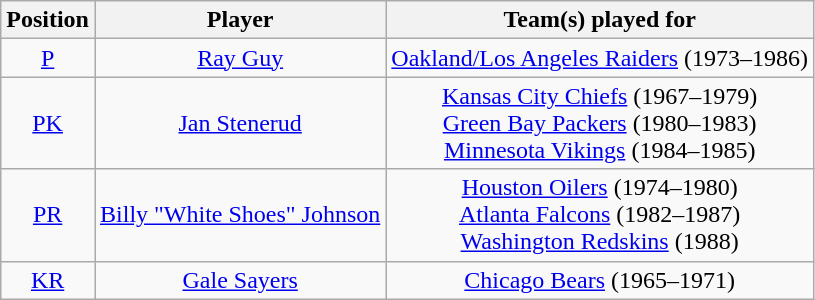<table class="wikitable" style="text-align:center">
<tr>
<th>Position</th>
<th>Player</th>
<th>Team(s) played for</th>
</tr>
<tr>
<td><a href='#'>P</a></td>
<td><a href='#'>Ray Guy</a></td>
<td><a href='#'>Oakland/Los Angeles Raiders</a> (1973–1986)</td>
</tr>
<tr>
<td><a href='#'>PK</a></td>
<td><a href='#'>Jan Stenerud</a></td>
<td><a href='#'>Kansas City Chiefs</a> (1967–1979)<br><a href='#'>Green Bay Packers</a> (1980–1983)<br><a href='#'>Minnesota Vikings</a> (1984–1985)</td>
</tr>
<tr>
<td><a href='#'>PR</a></td>
<td><a href='#'>Billy "White Shoes" Johnson</a></td>
<td><a href='#'>Houston Oilers</a> (1974–1980)<br><a href='#'>Atlanta Falcons</a> (1982–1987)<br><a href='#'>Washington Redskins</a> (1988)</td>
</tr>
<tr>
<td><a href='#'>KR</a></td>
<td><a href='#'>Gale Sayers</a></td>
<td><a href='#'>Chicago Bears</a> (1965–1971)</td>
</tr>
</table>
